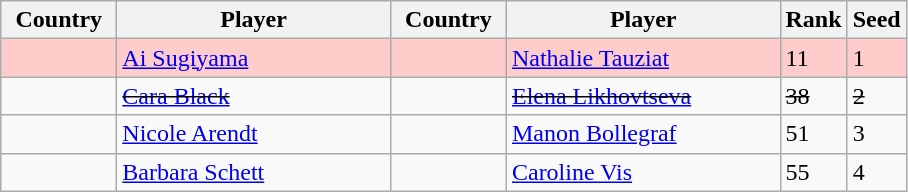<table class="sortable wikitable">
<tr>
<th width="70">Country</th>
<th width="175">Player</th>
<th width="70">Country</th>
<th width="175">Player</th>
<th>Rank</th>
<th>Seed</th>
</tr>
<tr style="background:#fcc;">
<td></td>
<td><a href='#'>Ai Sugiyama</a></td>
<td></td>
<td><a href='#'>Nathalie Tauziat</a></td>
<td>11</td>
<td>1</td>
</tr>
<tr>
<td><s></s></td>
<td><s><a href='#'>Cara Black</a></s></td>
<td><s></s></td>
<td><s><a href='#'>Elena Likhovtseva</a></s></td>
<td><s>38</s></td>
<td><s>2</s></td>
</tr>
<tr>
<td></td>
<td><a href='#'>Nicole Arendt</a></td>
<td></td>
<td><a href='#'>Manon Bollegraf</a></td>
<td>51</td>
<td>3</td>
</tr>
<tr>
<td></td>
<td><a href='#'>Barbara Schett</a></td>
<td></td>
<td><a href='#'>Caroline Vis</a></td>
<td>55</td>
<td>4</td>
</tr>
</table>
